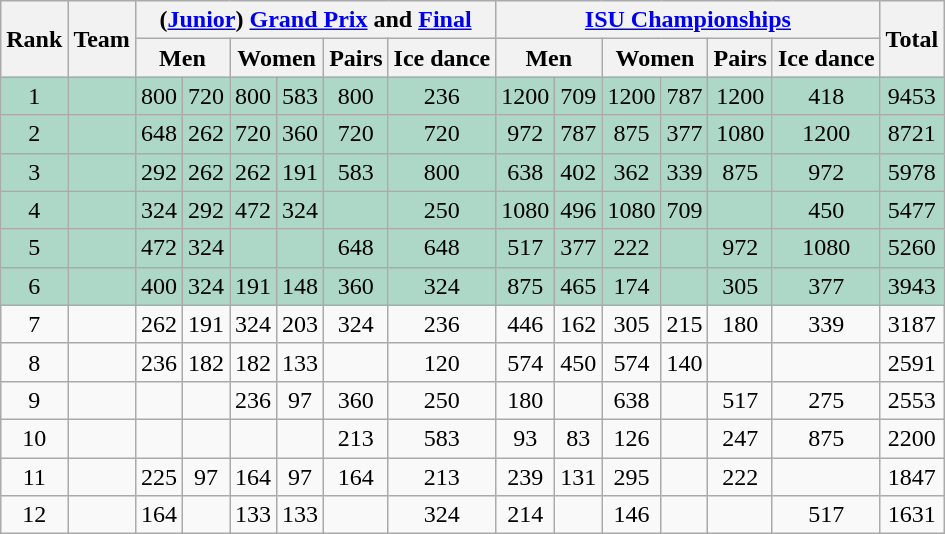<table class="wikitable sortable" style="text-align: center;">
<tr>
<th rowspan="2">Rank</th>
<th rowspan="2">Team</th>
<th colspan="6">(<a href='#'>Junior</a>) <a href='#'>Grand Prix</a> and <a href='#'>Final</a></th>
<th colspan="6"><a href='#'>ISU Championships</a></th>
<th rowspan="2">Total</th>
</tr>
<tr>
<th colspan="2">Men</th>
<th colspan="2">Women</th>
<th>Pairs</th>
<th>Ice dance</th>
<th colspan="2">Men</th>
<th colspan="2">Women</th>
<th>Pairs</th>
<th>Ice dance</th>
</tr>
<tr style="background: #ADD8C7;">
<td>1</td>
<td align="left"></td>
<td>800</td>
<td>720</td>
<td>800</td>
<td>583</td>
<td>800</td>
<td>236</td>
<td>1200</td>
<td>709</td>
<td>1200</td>
<td>787</td>
<td>1200</td>
<td>418</td>
<td>9453</td>
</tr>
<tr style="background: #ADD8C7;">
<td>2</td>
<td align="left"></td>
<td>648</td>
<td>262</td>
<td>720</td>
<td>360</td>
<td>720</td>
<td>720</td>
<td>972</td>
<td>787</td>
<td>875</td>
<td>377</td>
<td>1080</td>
<td>1200</td>
<td>8721</td>
</tr>
<tr style="background: #ADD8C7;">
<td>3</td>
<td align="left"></td>
<td>292</td>
<td>262</td>
<td>262</td>
<td>191</td>
<td>583</td>
<td>800</td>
<td>638</td>
<td>402</td>
<td>362</td>
<td>339</td>
<td>875</td>
<td>972</td>
<td>5978</td>
</tr>
<tr style="background: #ADD8C7;">
<td>4</td>
<td align="left"></td>
<td>324</td>
<td>292</td>
<td>472</td>
<td>324</td>
<td></td>
<td>250</td>
<td>1080</td>
<td>496</td>
<td>1080</td>
<td>709</td>
<td></td>
<td>450</td>
<td>5477</td>
</tr>
<tr style="background: #ADD8C7;">
<td>5</td>
<td align="left"></td>
<td>472</td>
<td>324</td>
<td></td>
<td></td>
<td>648</td>
<td>648</td>
<td>517</td>
<td>377</td>
<td>222</td>
<td></td>
<td>972</td>
<td>1080</td>
<td>5260</td>
</tr>
<tr style="background: #ADD8C7;">
<td>6</td>
<td align="left"></td>
<td>400</td>
<td>324</td>
<td>191</td>
<td>148</td>
<td>360</td>
<td>324</td>
<td>875</td>
<td>465</td>
<td>174</td>
<td></td>
<td>305</td>
<td>377</td>
<td>3943</td>
</tr>
<tr>
<td>7</td>
<td align="left"></td>
<td>262</td>
<td>191</td>
<td>324</td>
<td>203</td>
<td>324</td>
<td>236</td>
<td>446</td>
<td>162</td>
<td>305</td>
<td>215</td>
<td>180</td>
<td>339</td>
<td>3187</td>
</tr>
<tr>
<td>8</td>
<td align="left"></td>
<td>236</td>
<td>182</td>
<td>182</td>
<td>133</td>
<td></td>
<td>120</td>
<td>574</td>
<td>450</td>
<td>574</td>
<td>140</td>
<td></td>
<td></td>
<td>2591</td>
</tr>
<tr>
<td>9</td>
<td align=left></td>
<td></td>
<td></td>
<td>236</td>
<td>97</td>
<td>360</td>
<td>250</td>
<td>180</td>
<td></td>
<td>638</td>
<td></td>
<td>517</td>
<td>275</td>
<td>2553</td>
</tr>
<tr>
<td>10</td>
<td align="left"></td>
<td></td>
<td></td>
<td></td>
<td></td>
<td>213</td>
<td>583</td>
<td>93</td>
<td>83</td>
<td>126</td>
<td></td>
<td>247</td>
<td>875</td>
<td>2200</td>
</tr>
<tr>
<td>11</td>
<td align="left"></td>
<td>225</td>
<td>97</td>
<td>164</td>
<td>97</td>
<td>164</td>
<td>213</td>
<td>239</td>
<td>131</td>
<td>295</td>
<td></td>
<td>222</td>
<td></td>
<td>1847</td>
</tr>
<tr>
<td>12</td>
<td align="left"></td>
<td>164</td>
<td></td>
<td>133</td>
<td>133</td>
<td></td>
<td>324</td>
<td>214</td>
<td></td>
<td>146</td>
<td></td>
<td></td>
<td>517</td>
<td>1631</td>
</tr>
</table>
